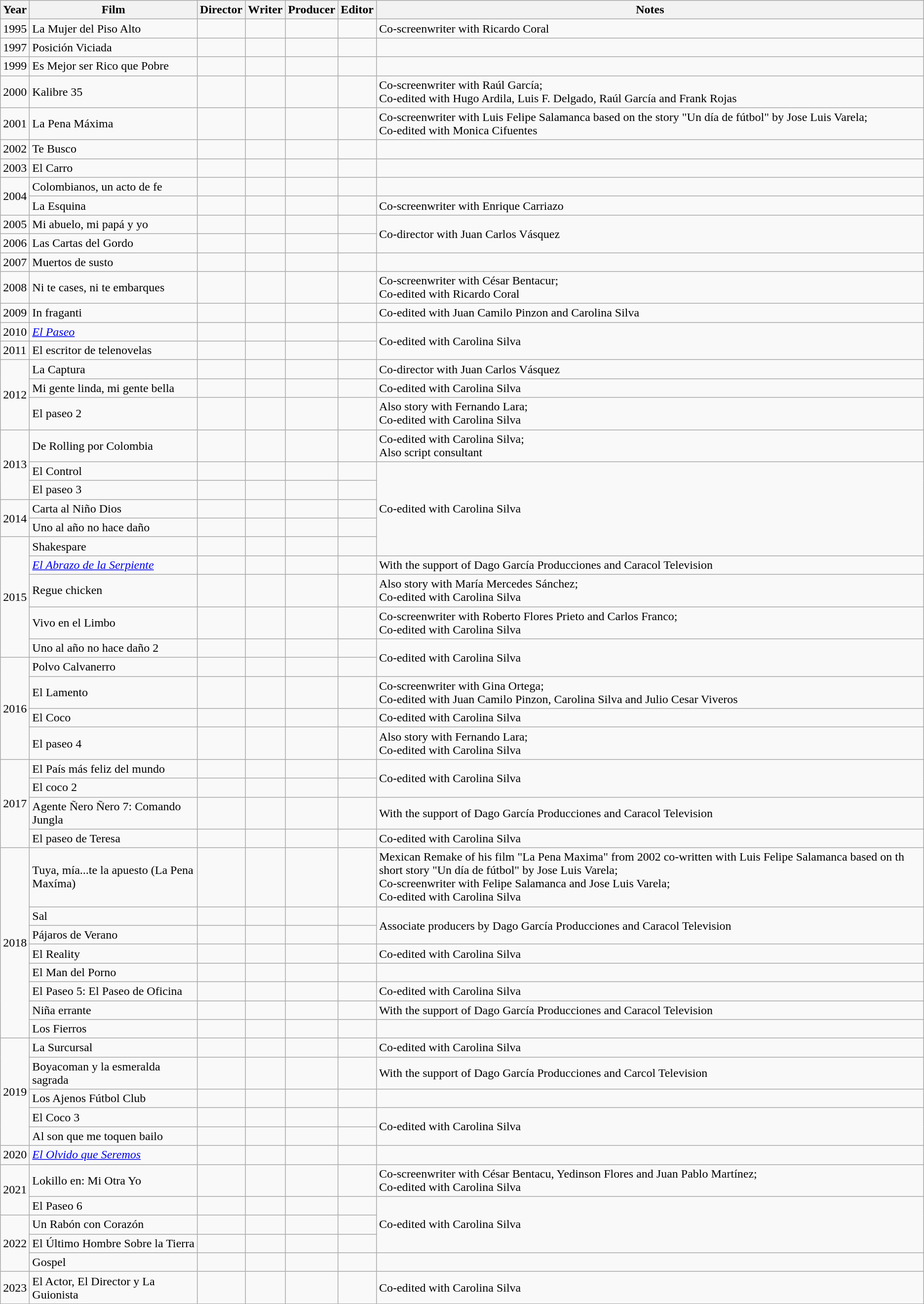<table class="wikitable" style="margin-bottom: 10px;">
<tr>
<th>Year</th>
<th>Film</th>
<th>Director</th>
<th>Writer</th>
<th>Producer</th>
<th>Editor</th>
<th>Notes</th>
</tr>
<tr>
<td>1995</td>
<td>La Mujer del Piso Alto</td>
<td></td>
<td></td>
<td></td>
<td></td>
<td>Co-screenwriter with Ricardo Coral</td>
</tr>
<tr>
<td>1997</td>
<td>Posición Viciada</td>
<td></td>
<td></td>
<td></td>
<td></td>
<td></td>
</tr>
<tr>
<td>1999</td>
<td>Es Mejor ser Rico que Pobre</td>
<td></td>
<td></td>
<td></td>
<td></td>
<td></td>
</tr>
<tr>
<td>2000</td>
<td>Kalibre 35</td>
<td></td>
<td></td>
<td></td>
<td></td>
<td>Co-screenwriter with Raúl García;<br>Co-edited with Hugo Ardila, Luis F. Delgado, Raúl García and Frank Rojas</td>
</tr>
<tr>
<td>2001</td>
<td>La Pena Máxima</td>
<td></td>
<td></td>
<td></td>
<td></td>
<td>Co-screenwriter with Luis Felipe Salamanca based on the story "Un día de fútbol" by Jose Luis Varela;<br>Co-edited with Monica Cifuentes</td>
</tr>
<tr>
<td>2002</td>
<td>Te Busco</td>
<td></td>
<td></td>
<td></td>
<td></td>
<td></td>
</tr>
<tr>
<td>2003</td>
<td>El Carro</td>
<td></td>
<td></td>
<td></td>
<td></td>
<td></td>
</tr>
<tr>
<td rowspan="2">2004</td>
<td>Colombianos, un acto de fe</td>
<td></td>
<td></td>
<td></td>
<td></td>
<td></td>
</tr>
<tr>
<td>La Esquina</td>
<td></td>
<td></td>
<td></td>
<td></td>
<td>Co-screenwriter with Enrique Carriazo</td>
</tr>
<tr>
<td>2005</td>
<td>Mi abuelo, mi papá y yo</td>
<td></td>
<td></td>
<td></td>
<td></td>
<td rowspan="2">Co-director with Juan Carlos Vásquez</td>
</tr>
<tr>
<td>2006</td>
<td>Las Cartas del Gordo</td>
<td></td>
<td></td>
<td></td>
<td></td>
</tr>
<tr>
<td>2007</td>
<td>Muertos de susto</td>
<td></td>
<td></td>
<td></td>
<td></td>
<td></td>
</tr>
<tr>
<td>2008</td>
<td>Ni te cases, ni te embarques</td>
<td></td>
<td></td>
<td></td>
<td></td>
<td>Co-screenwriter with César Bentacur;<br>Co-edited with Ricardo Coral</td>
</tr>
<tr>
<td>2009</td>
<td>In fraganti</td>
<td></td>
<td></td>
<td></td>
<td></td>
<td>Co-edited with Juan Camilo Pinzon and Carolina Silva</td>
</tr>
<tr>
<td>2010</td>
<td><em><a href='#'>El Paseo</a></em></td>
<td></td>
<td></td>
<td></td>
<td></td>
<td rowspan="2">Co-edited with Carolina Silva</td>
</tr>
<tr>
<td>2011</td>
<td>El escritor de telenovelas</td>
<td></td>
<td></td>
<td></td>
<td></td>
</tr>
<tr>
<td rowspan="3">2012</td>
<td>La Captura</td>
<td></td>
<td></td>
<td></td>
<td></td>
<td>Co-director with Juan Carlos Vásquez</td>
</tr>
<tr>
<td>Mi gente linda, mi gente bella</td>
<td></td>
<td></td>
<td></td>
<td></td>
<td>Co-edited with Carolina Silva</td>
</tr>
<tr>
<td>El paseo 2</td>
<td></td>
<td></td>
<td></td>
<td></td>
<td>Also story with Fernando Lara;<br>Co-edited with Carolina Silva</td>
</tr>
<tr>
<td rowspan="3">2013</td>
<td>De Rolling por Colombia</td>
<td></td>
<td></td>
<td></td>
<td></td>
<td>Co-edited with Carolina Silva;<br>Also script consultant</td>
</tr>
<tr>
<td>El Control</td>
<td></td>
<td></td>
<td></td>
<td></td>
<td rowspan="5">Co-edited with Carolina Silva</td>
</tr>
<tr>
<td>El paseo 3</td>
<td></td>
<td></td>
<td></td>
<td></td>
</tr>
<tr>
<td rowspan="2">2014</td>
<td>Carta al Niño Dios</td>
<td></td>
<td></td>
<td></td>
<td></td>
</tr>
<tr>
<td>Uno al año no hace daño</td>
<td></td>
<td></td>
<td></td>
<td></td>
</tr>
<tr>
<td rowspan="5">2015</td>
<td>Shakespare</td>
<td></td>
<td></td>
<td></td>
<td></td>
</tr>
<tr>
<td><em><a href='#'>El Abrazo de la Serpiente</a></em></td>
<td></td>
<td></td>
<td></td>
<td></td>
<td>With the support of Dago García Producciones and Caracol Television</td>
</tr>
<tr>
<td>Regue chicken</td>
<td></td>
<td></td>
<td></td>
<td></td>
<td>Also story with María Mercedes Sánchez;<br>Co-edited with Carolina Silva</td>
</tr>
<tr>
<td>Vivo en el Limbo</td>
<td></td>
<td></td>
<td></td>
<td></td>
<td>Co-screenwriter with Roberto Flores Prieto and Carlos Franco;<br>Co-edited with Carolina Silva</td>
</tr>
<tr>
<td>Uno al año no hace daño 2</td>
<td></td>
<td></td>
<td></td>
<td></td>
<td rowspan="2">Co-edited with Carolina Silva</td>
</tr>
<tr>
<td rowspan="4">2016</td>
<td>Polvo Calvanerro</td>
<td></td>
<td></td>
<td></td>
<td></td>
</tr>
<tr>
<td>El Lamento</td>
<td></td>
<td></td>
<td></td>
<td></td>
<td>Co-screenwriter with Gina Ortega;<br>Co-edited with Juan Camilo Pinzon, Carolina Silva and Julio Cesar Viveros</td>
</tr>
<tr>
<td>El Coco</td>
<td></td>
<td></td>
<td></td>
<td></td>
<td>Co-edited with Carolina Silva</td>
</tr>
<tr>
<td>El paseo 4</td>
<td></td>
<td></td>
<td></td>
<td></td>
<td>Also story with Fernando Lara;<br>Co-edited with Carolina Silva</td>
</tr>
<tr>
<td rowspan="4">2017</td>
<td>El País más feliz del mundo</td>
<td></td>
<td></td>
<td></td>
<td></td>
<td rowspan="2">Co-edited with Carolina Silva</td>
</tr>
<tr>
<td>El coco 2</td>
<td></td>
<td></td>
<td></td>
<td></td>
</tr>
<tr>
<td>Agente Ñero Ñero 7: Comando Jungla</td>
<td></td>
<td></td>
<td></td>
<td></td>
<td>With the support of Dago García Producciones and Caracol Television</td>
</tr>
<tr>
<td>El paseo de Teresa</td>
<td></td>
<td></td>
<td></td>
<td></td>
<td>Co-edited with Carolina Silva</td>
</tr>
<tr>
<td rowspan="8">2018</td>
<td>Tuya, mía...te la apuesto (La Pena Maxíma)</td>
<td></td>
<td></td>
<td></td>
<td></td>
<td>Mexican Remake of his film "La Pena Maxima" from 2002 co-written with Luis Felipe Salamanca based on th short story "Un día de fútbol" by Jose Luis Varela;<br>Co-screenwriter with Felipe Salamanca and Jose Luis Varela;<br>Co-edited with Carolina Silva</td>
</tr>
<tr>
<td>Sal</td>
<td></td>
<td></td>
<td></td>
<td></td>
<td rowspan="2">Associate producers by Dago García Producciones and Caracol Television</td>
</tr>
<tr>
<td>Pájaros de Verano</td>
<td></td>
<td></td>
<td></td>
<td></td>
</tr>
<tr>
<td>El Reality</td>
<td></td>
<td></td>
<td></td>
<td></td>
<td>Co-edited with Carolina Silva</td>
</tr>
<tr>
<td>El Man del Porno</td>
<td></td>
<td></td>
<td></td>
<td></td>
<td></td>
</tr>
<tr>
<td>El Paseo 5: El Paseo de Oficina</td>
<td></td>
<td></td>
<td></td>
<td></td>
<td>Co-edited with Carolina Silva</td>
</tr>
<tr>
<td>Niña errante</td>
<td></td>
<td></td>
<td></td>
<td></td>
<td>With the support of Dago García Producciones and Caracol Television</td>
</tr>
<tr>
<td>Los Fierros</td>
<td></td>
<td></td>
<td></td>
<td></td>
<td></td>
</tr>
<tr>
<td rowspan="5">2019</td>
<td>La Surcursal</td>
<td></td>
<td></td>
<td></td>
<td></td>
<td>Co-edited with Carolina Silva</td>
</tr>
<tr>
<td>Boyacoman y la esmeralda sagrada</td>
<td></td>
<td></td>
<td></td>
<td></td>
<td>With the support of Dago García Producciones and Carcol Television</td>
</tr>
<tr>
<td>Los Ajenos Fútbol Club</td>
<td></td>
<td></td>
<td></td>
<td></td>
<td></td>
</tr>
<tr>
<td>El Coco 3</td>
<td></td>
<td></td>
<td></td>
<td></td>
<td rowspan="2">Co-edited with Carolina Silva</td>
</tr>
<tr>
<td>Al son que me toquen bailo</td>
<td></td>
<td></td>
<td></td>
<td></td>
</tr>
<tr>
<td>2020</td>
<td><em><a href='#'>El Olvido que Seremos</a></em></td>
<td></td>
<td></td>
<td></td>
<td></td>
<td></td>
</tr>
<tr>
<td rowspan=2>2021</td>
<td>Lokillo en: Mi Otra Yo</td>
<td></td>
<td></td>
<td></td>
<td></td>
<td>Co-screenwriter with César Bentacu, Yedinson Flores and Juan Pablo Martínez;<br>Co-edited with Carolina Silva</td>
</tr>
<tr>
<td>El Paseo 6</td>
<td></td>
<td></td>
<td></td>
<td></td>
<td rowspan=3>Co-edited with Carolina Silva</td>
</tr>
<tr>
<td rowspan=3>2022</td>
<td>Un Rabón con Corazón</td>
<td></td>
<td></td>
<td></td>
<td></td>
</tr>
<tr>
<td>El Último Hombre Sobre la Tierra</td>
<td></td>
<td></td>
<td></td>
<td></td>
</tr>
<tr>
<td>Gospel</td>
<td></td>
<td></td>
<td></td>
<td></td>
<td></td>
</tr>
<tr>
<td>2023</td>
<td>El Actor, El Director y La Guionista</td>
<td></td>
<td></td>
<td></td>
<td></td>
<td>Co-edited with Carolina Silva</td>
</tr>
</table>
